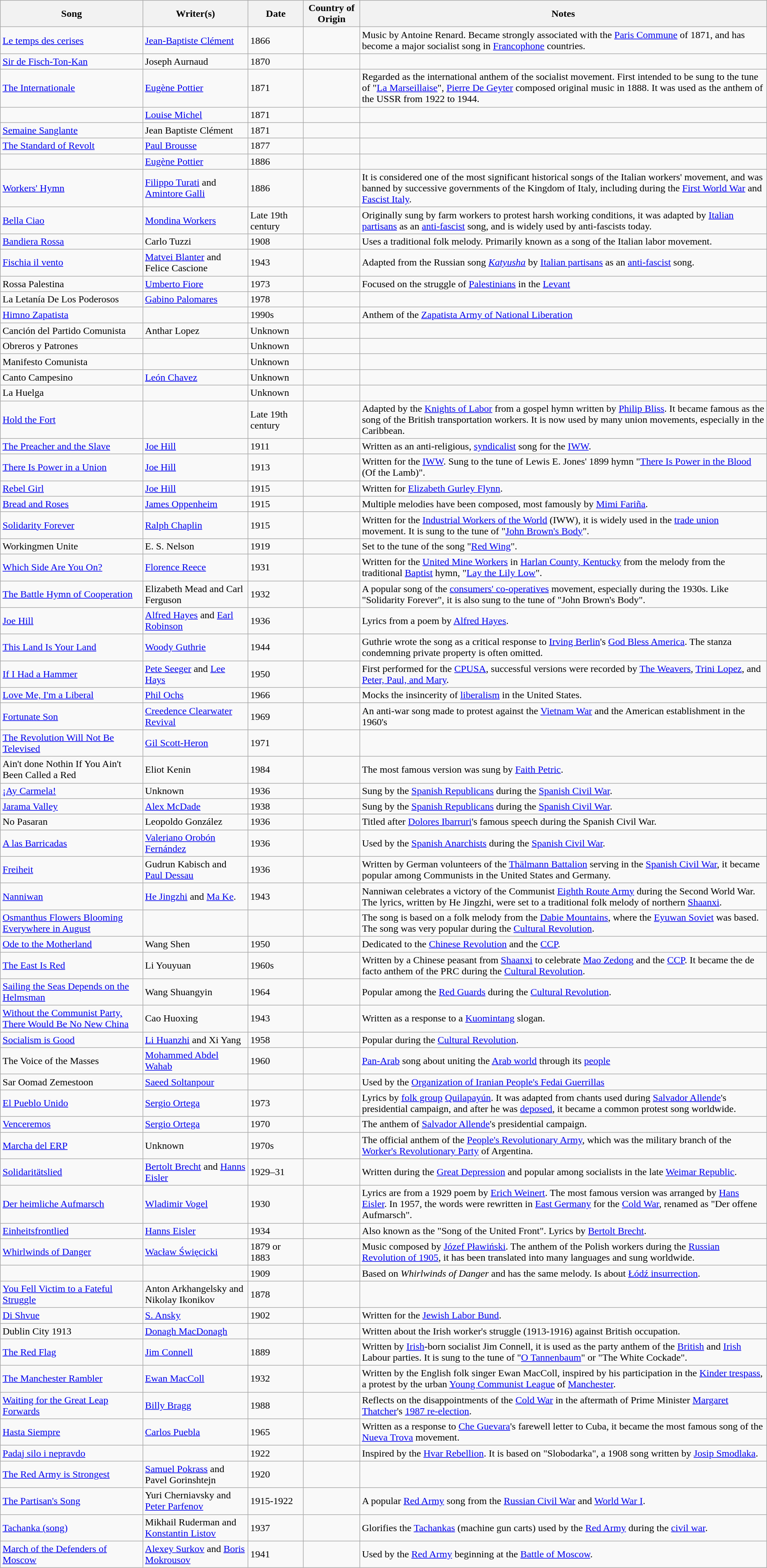<table class="wikitable sortable">
<tr>
<th>Song</th>
<th>Writer(s)</th>
<th>Date</th>
<th>Country of Origin</th>
<th>Notes</th>
</tr>
<tr>
<td><a href='#'>Le temps des cerises</a></td>
<td><a href='#'>Jean-Baptiste Clément</a></td>
<td>1866</td>
<td></td>
<td>Music by Antoine Renard. Became strongly associated with the <a href='#'>Paris Commune</a> of 1871, and has become a major socialist song in <a href='#'>Francophone</a> countries.</td>
</tr>
<tr>
<td><a href='#'>Sir de Fisch-Ton-Kan</a></td>
<td>Joseph Aurnaud</td>
<td>1870</td>
<td></td>
<td></td>
</tr>
<tr>
<td><a href='#'>The Internationale</a></td>
<td><a href='#'>Eugène Pottier</a></td>
<td>1871</td>
<td></td>
<td>Regarded as the international anthem of the socialist movement. First intended to be sung to the tune of "<a href='#'>La Marseillaise</a>", <a href='#'>Pierre De Geyter</a> composed original music in 1888. It was used as the anthem of the USSR from 1922 to 1944.</td>
</tr>
<tr>
<td></td>
<td><a href='#'>Louise Michel</a></td>
<td>1871</td>
<td></td>
<td></td>
</tr>
<tr>
<td><a href='#'>Semaine Sanglante</a></td>
<td>Jean Baptiste Clément</td>
<td>1871</td>
<td></td>
<td></td>
</tr>
<tr>
<td><a href='#'>The Standard of Revolt</a></td>
<td><a href='#'>Paul Brousse</a></td>
<td>1877</td>
<td><br></td>
<td></td>
</tr>
<tr>
<td></td>
<td><a href='#'>Eugène Pottier</a></td>
<td>1886</td>
<td></td>
<td></td>
</tr>
<tr>
<td><a href='#'>Workers' Hymn</a></td>
<td><a href='#'>Filippo Turati</a> and <a href='#'>Amintore Galli</a></td>
<td>1886</td>
<td></td>
<td>It is considered one of the most significant historical songs of the Italian workers' movement, and was banned by successive governments of the Kingdom of Italy, including during the <a href='#'>First World War</a> and <a href='#'>Fascist Italy</a>.</td>
</tr>
<tr>
<td><a href='#'>Bella Ciao</a></td>
<td><a href='#'>Mondina Workers</a></td>
<td>Late 19th century</td>
<td></td>
<td>Originally sung by farm workers to protest harsh working conditions, it was adapted by <a href='#'>Italian partisans</a> as an <a href='#'>anti-fascist</a> song, and is widely used by anti-fascists today.</td>
</tr>
<tr>
<td><a href='#'>Bandiera Rossa</a></td>
<td>Carlo Tuzzi</td>
<td>1908</td>
<td></td>
<td>Uses a traditional folk melody. Primarily known as a song of the Italian labor movement.</td>
</tr>
<tr>
<td><a href='#'>Fischia il vento</a></td>
<td><a href='#'>Matvei Blanter</a> and Felice Cascione</td>
<td>1943</td>
<td></td>
<td>Adapted from the Russian song <em><a href='#'>Katyusha</a></em> by <a href='#'>Italian partisans</a> as an <a href='#'>anti-fascist</a> song.</td>
</tr>
<tr>
<td>Rossa Palestina</td>
<td><a href='#'>Umberto Fiore</a></td>
<td>1973</td>
<td></td>
<td>Focused on the struggle of <a href='#'>Palestinians</a> in the <a href='#'>Levant</a></td>
</tr>
<tr>
<td>La Letanía De Los Poderosos</td>
<td><a href='#'>Gabino Palomares</a></td>
<td>1978</td>
<td></td>
<td></td>
</tr>
<tr>
<td><a href='#'>Himno Zapatista</a></td>
<td></td>
<td>1990s</td>
<td></td>
<td>Anthem of the <a href='#'>Zapatista Army of National Liberation</a></td>
</tr>
<tr>
<td>Canción del Partido Comunista</td>
<td>Anthar Lopez</td>
<td>Unknown</td>
<td></td>
<td></td>
</tr>
<tr>
<td>Obreros y Patrones</td>
<td></td>
<td>Unknown</td>
<td></td>
<td></td>
</tr>
<tr>
<td>Manifesto Comunista</td>
<td></td>
<td>Unknown</td>
<td></td>
</tr>
<tr>
<td>Canto Campesino</td>
<td><a href='#'>León Chavez</a></td>
<td>Unknown</td>
<td></td>
<td></td>
</tr>
<tr>
<td>La Huelga</td>
<td></td>
<td>Unknown</td>
<td></td>
<td></td>
</tr>
<tr>
<td><a href='#'>Hold the Fort</a></td>
<td></td>
<td>Late 19th century</td>
<td></td>
<td>Adapted by the <a href='#'>Knights of Labor</a> from a gospel hymn written by <a href='#'>Philip Bliss</a>. It became famous as the song of the British transportation workers. It is now used by many union movements, especially in the Caribbean.</td>
</tr>
<tr>
<td><a href='#'>The Preacher and the Slave</a></td>
<td><a href='#'>Joe Hill</a></td>
<td>1911</td>
<td></td>
<td>Written as an anti-religious, <a href='#'>syndicalist</a> song for the <a href='#'>IWW</a>.</td>
</tr>
<tr>
<td><a href='#'>There Is Power in a Union</a></td>
<td><a href='#'>Joe Hill</a></td>
<td>1913</td>
<td></td>
<td>Written for the <a href='#'>IWW</a>. Sung to the tune of Lewis E. Jones' 1899 hymn "<a href='#'>There Is Power in the Blood</a> (Of the Lamb)".</td>
</tr>
<tr>
<td><a href='#'>Rebel Girl</a></td>
<td><a href='#'>Joe Hill</a></td>
<td>1915</td>
<td></td>
<td>Written for <a href='#'>Elizabeth Gurley Flynn</a>.</td>
</tr>
<tr>
<td><a href='#'>Bread and Roses</a></td>
<td><a href='#'>James Oppenheim</a></td>
<td>1915</td>
<td></td>
<td>Multiple melodies have been composed, most famously by <a href='#'>Mimi Fariña</a>.</td>
</tr>
<tr>
<td><a href='#'>Solidarity Forever</a></td>
<td><a href='#'>Ralph Chaplin</a></td>
<td>1915</td>
<td></td>
<td>Written for the <a href='#'>Industrial Workers of the World</a> (IWW), it is widely used in the <a href='#'>trade union</a> movement. It is sung to the tune of "<a href='#'>John Brown's Body</a>".</td>
</tr>
<tr>
<td>Workingmen Unite</td>
<td>E. S. Nelson</td>
<td>1919</td>
<td></td>
<td>Set to the tune of the song "<a href='#'>Red Wing</a>".</td>
</tr>
<tr>
<td><a href='#'>Which Side Are You On?</a></td>
<td><a href='#'>Florence Reece</a></td>
<td>1931</td>
<td></td>
<td>Written for the <a href='#'>United Mine Workers</a> in <a href='#'>Harlan County, Kentucky</a> from the melody from the traditional <a href='#'>Baptist</a> hymn, "<a href='#'>Lay the Lily Low</a>".</td>
</tr>
<tr>
<td><a href='#'>The Battle Hymn of Cooperation</a></td>
<td>Elizabeth Mead and Carl Ferguson</td>
<td>1932</td>
<td></td>
<td>A popular song of the <a href='#'>consumers' co-operatives</a> movement, especially during the 1930s. Like "Solidarity Forever", it is also sung to the tune of "John Brown's Body".</td>
</tr>
<tr>
<td><a href='#'>Joe Hill</a></td>
<td><a href='#'>Alfred Hayes</a> and <a href='#'>Earl Robinson</a></td>
<td>1936</td>
<td></td>
<td>Lyrics from a poem by <a href='#'>Alfred Hayes</a>.</td>
</tr>
<tr>
<td><a href='#'>This Land Is Your Land</a></td>
<td><a href='#'>Woody Guthrie</a></td>
<td>1944</td>
<td></td>
<td>Guthrie wrote the song as a critical response to <a href='#'>Irving Berlin</a>'s <a href='#'>God Bless America</a>. The stanza condemning private property is often omitted.</td>
</tr>
<tr>
<td><a href='#'>If I Had a Hammer</a></td>
<td><a href='#'>Pete Seeger</a> and <a href='#'>Lee Hays</a></td>
<td>1950</td>
<td></td>
<td>First performed for the <a href='#'>CPUSA</a>, successful versions were recorded by <a href='#'>The Weavers</a>, <a href='#'>Trini Lopez</a>, and <a href='#'>Peter, Paul, and Mary</a>.</td>
</tr>
<tr>
<td><a href='#'>Love Me, I'm a Liberal</a></td>
<td><a href='#'>Phil Ochs</a></td>
<td>1966</td>
<td></td>
<td>Mocks the insincerity of <a href='#'>liberalism</a> in the United States.</td>
</tr>
<tr>
<td><a href='#'>Fortunate Son</a></td>
<td><a href='#'>Creedence Clearwater Revival</a></td>
<td>1969</td>
<td></td>
<td>An anti-war song made to protest against the <a href='#'>Vietnam War</a> and the American establishment in the 1960's</td>
</tr>
<tr>
<td><a href='#'>The Revolution Will Not Be Televised</a></td>
<td><a href='#'>Gil Scott-Heron</a></td>
<td>1971</td>
<td></td>
<td></td>
</tr>
<tr>
<td>Ain't done Nothin If You Ain't Been Called a Red</td>
<td>Eliot Kenin</td>
<td>1984</td>
<td></td>
<td>The most famous version was sung by <a href='#'>Faith Petric</a>.</td>
</tr>
<tr>
<td><a href='#'>¡Ay Carmela!</a></td>
<td>Unknown</td>
<td>1936</td>
<td></td>
<td>Sung by the <a href='#'>Spanish Republicans</a> during the <a href='#'>Spanish Civil War</a>.</td>
</tr>
<tr>
<td><a href='#'>Jarama Valley</a></td>
<td><a href='#'>Alex McDade</a></td>
<td>1938</td>
<td></td>
<td>Sung by the <a href='#'>Spanish Republicans</a> during the <a href='#'>Spanish Civil War</a>.</td>
</tr>
<tr>
<td>No Pasaran</td>
<td>Leopoldo González</td>
<td>1936</td>
<td></td>
<td>Titled after <a href='#'>Dolores Ibarruri</a>'s famous speech during the Spanish Civil War.</td>
</tr>
<tr>
<td><a href='#'>A las Barricadas</a></td>
<td><a href='#'>Valeriano Orobón Fernández</a></td>
<td>1936</td>
<td></td>
<td>Used by the <a href='#'>Spanish Anarchists</a> during the <a href='#'>Spanish Civil War</a>.</td>
</tr>
<tr>
<td><a href='#'>Freiheit</a></td>
<td>Gudrun Kabisch and <a href='#'>Paul Dessau</a></td>
<td>1936</td>
<td></td>
<td>Written by German volunteers of the <a href='#'>Thälmann Battalion</a> serving in the <a href='#'>Spanish Civil War</a>, it became popular among Communists in the United States and Germany.</td>
</tr>
<tr>
<td><a href='#'>Nanniwan</a></td>
<td><a href='#'>He Jingzhi</a> and <a href='#'>Ma Ke</a>.</td>
<td>1943</td>
<td></td>
<td>Nanniwan celebrates a victory of the Communist <a href='#'>Eighth Route Army</a> during the Second World War. The lyrics, written by He Jingzhi, were set to a traditional folk melody of northern <a href='#'>Shaanxi</a>.</td>
</tr>
<tr>
<td><a href='#'>Osmanthus Flowers Blooming Everywhere in August</a></td>
<td></td>
<td></td>
<td></td>
<td>The song is based on a folk melody from the <a href='#'>Dabie Mountains</a>, where the <a href='#'>Eyuwan Soviet</a> was based. The song was very popular during the <a href='#'>Cultural Revolution</a>.</td>
</tr>
<tr>
<td><a href='#'>Ode to the Motherland</a></td>
<td>Wang Shen</td>
<td>1950</td>
<td></td>
<td>Dedicated to the <a href='#'>Chinese Revolution</a> and the <a href='#'>CCP</a>.</td>
</tr>
<tr>
<td><a href='#'>The East Is Red</a></td>
<td>Li Youyuan</td>
<td>1960s</td>
<td></td>
<td>Written by a Chinese peasant from <a href='#'>Shaanxi</a> to celebrate <a href='#'>Mao Zedong</a> and the <a href='#'>CCP</a>. It became the de facto anthem of the PRC during the <a href='#'>Cultural Revolution</a>.</td>
</tr>
<tr>
<td><a href='#'>Sailing the Seas Depends on the Helmsman</a></td>
<td>Wang Shuangyin</td>
<td>1964</td>
<td></td>
<td>Popular among the <a href='#'>Red Guards</a> during the <a href='#'>Cultural Revolution</a>.</td>
</tr>
<tr>
<td><a href='#'>Without the Communist Party, There Would Be No New China</a></td>
<td>Cao Huoxing</td>
<td>1943</td>
<td></td>
<td>Written as a response to a <a href='#'>Kuomintang</a> slogan.</td>
</tr>
<tr>
<td><a href='#'>Socialism is Good</a></td>
<td><a href='#'>Li Huanzhi</a> and Xi Yang</td>
<td>1958</td>
<td></td>
<td>Popular during the <a href='#'>Cultural Revolution</a>.</td>
</tr>
<tr>
<td>The Voice of the Masses</td>
<td><a href='#'>Mohammed Abdel Wahab</a></td>
<td>1960</td>
<td></td>
<td><a href='#'>Pan-Arab</a> song about uniting the <a href='#'>Arab world</a> through its <a href='#'>people</a></td>
</tr>
<tr>
<td>Sar Oomad Zemestoon</td>
<td><a href='#'>Saeed Soltanpour</a></td>
<td></td>
<td></td>
<td>Used by the <a href='#'>Organization of Iranian People's Fedai Guerrillas</a></td>
</tr>
<tr>
<td><a href='#'>El Pueblo Unido</a></td>
<td><a href='#'>Sergio Ortega</a></td>
<td>1973</td>
<td></td>
<td>Lyrics by <a href='#'>folk group</a> <a href='#'>Quilapayún</a>. It was adapted from chants used during <a href='#'>Salvador Allende</a>'s presidential campaign, and after he was <a href='#'>deposed</a>, it became a common protest song worldwide.</td>
</tr>
<tr>
<td><a href='#'>Venceremos</a></td>
<td><a href='#'>Sergio Ortega</a></td>
<td>1970</td>
<td></td>
<td>The anthem of <a href='#'>Salvador Allende</a>'s presidential campaign.</td>
</tr>
<tr>
<td><a href='#'>Marcha del ERP</a></td>
<td>Unknown</td>
<td>1970s</td>
<td></td>
<td>The official anthem of the <a href='#'>People's Revolutionary Army</a>, which was the military branch of the <a href='#'>Worker's Revolutionary Party</a> of Argentina.</td>
</tr>
<tr>
<td><a href='#'>Solidaritätslied</a></td>
<td><a href='#'>Bertolt Brecht</a> and <a href='#'>Hanns Eisler</a></td>
<td>1929–31</td>
<td></td>
<td>Written during the <a href='#'>Great Depression</a> and popular among socialists in the late <a href='#'>Weimar Republic</a>.</td>
</tr>
<tr>
<td><a href='#'>Der heimliche Aufmarsch</a></td>
<td><a href='#'>Wladimir Vogel</a></td>
<td>1930</td>
<td></td>
<td>Lyrics are from a 1929 poem by <a href='#'>Erich Weinert</a>. The most famous version was arranged by <a href='#'>Hans Eisler</a>. In 1957, the words were rewritten in <a href='#'>East Germany</a> for the <a href='#'>Cold War</a>, renamed as "Der offene Aufmarsch".</td>
</tr>
<tr>
<td><a href='#'>Einheitsfrontlied</a></td>
<td><a href='#'>Hanns Eisler</a></td>
<td>1934</td>
<td></td>
<td>Also known as the "Song of the United Front". Lyrics by <a href='#'>Bertolt Brecht</a>.</td>
</tr>
<tr>
<td><a href='#'>Whirlwinds of Danger</a></td>
<td><a href='#'>Wacław Święcicki</a></td>
<td>1879 or 1883</td>
<td></td>
<td>Music composed by <a href='#'>Józef Pławiński</a>. The anthem of the Polish workers during the <a href='#'>Russian Revolution of 1905</a>, it has been translated into many languages and sung worldwide.</td>
</tr>
<tr>
<td></td>
<td></td>
<td>1909</td>
<td></td>
<td>Based on <em>Whirlwinds of Danger</em> and has the same melody. Is about <a href='#'>Łódź insurrection</a>.</td>
</tr>
<tr>
<td><a href='#'>You Fell Victim to a Fateful Struggle</a></td>
<td>Anton Arkhangelsky and Nikolay Ikonikov</td>
<td>1878</td>
<td></td>
<td></td>
</tr>
<tr>
<td><a href='#'>Di Shvue</a></td>
<td><a href='#'>S. Ansky</a></td>
<td>1902</td>
<td></td>
<td>Written for the <a href='#'>Jewish Labor Bund</a>.</td>
</tr>
<tr>
<td>Dublin City 1913</td>
<td><a href='#'>Donagh MacDonagh</a></td>
<td></td>
<td></td>
<td>Written about the Irish worker's struggle (1913-1916) against British occupation.</td>
</tr>
<tr>
<td><a href='#'>The Red Flag</a></td>
<td><a href='#'>Jim Connell</a></td>
<td>1889</td>
<td></td>
<td>Written by <a href='#'>Irish</a>-born socialist Jim Connell, it is used as the party anthem of the <a href='#'>British</a> and <a href='#'>Irish</a> Labour parties. It is sung to the tune of "<a href='#'>O Tannenbaum</a>" or "The White Cockade".</td>
</tr>
<tr>
<td><a href='#'>The Manchester Rambler</a></td>
<td><a href='#'>Ewan MacColl</a></td>
<td>1932</td>
<td></td>
<td>Written by the English folk singer Ewan MacColl, inspired by his participation in the <a href='#'>Kinder trespass</a>, a protest by the urban <a href='#'>Young Communist League</a> of <a href='#'>Manchester</a>.</td>
</tr>
<tr>
<td><a href='#'>Waiting for the Great Leap Forwards</a></td>
<td><a href='#'>Billy Bragg</a></td>
<td>1988</td>
<td></td>
<td>Reflects on the disappointments of the <a href='#'>Cold War</a> in the aftermath of Prime Minister <a href='#'>Margaret Thatcher</a>'s  <a href='#'>1987 re-election</a>.</td>
</tr>
<tr>
<td><a href='#'>Hasta Siempre</a></td>
<td><a href='#'>Carlos Puebla</a></td>
<td>1965</td>
<td></td>
<td>Written as a response to <a href='#'>Che Guevara</a>'s farewell letter to Cuba, it became the most famous song of the <a href='#'>Nueva Trova</a> movement.</td>
</tr>
<tr>
<td><a href='#'>Padaj silo i nepravdo</a></td>
<td></td>
<td>1922</td>
<td></td>
<td>Inspired by the <a href='#'>Hvar Rebellion</a>. It is based on "Slobodarka", a 1908 song written by <a href='#'>Josip Smodlaka</a>.</td>
</tr>
<tr>
<td><a href='#'>The Red Army is Strongest</a></td>
<td><a href='#'>Samuel Pokrass</a> and Pavel Gorinshtejn</td>
<td>1920</td>
<td></td>
<td></td>
</tr>
<tr>
<td><a href='#'>The Partisan's Song</a></td>
<td>Yuri Cherniavsky and <a href='#'>Peter Parfenov</a></td>
<td>1915-1922</td>
<td></td>
<td>A popular <a href='#'>Red Army</a> song from the <a href='#'>Russian Civil War</a> and <a href='#'>World War I</a>.</td>
</tr>
<tr>
<td><a href='#'>Tachanka (song)</a></td>
<td>Mikhail Ruderman and <a href='#'>Konstantin Listov</a></td>
<td>1937</td>
<td></td>
<td>Glorifies the <a href='#'>Tachankas</a> (machine gun carts) used by the <a href='#'>Red Army</a> during the <a href='#'>civil war</a>.</td>
</tr>
<tr>
<td><a href='#'>March of the Defenders of Moscow</a></td>
<td><a href='#'>Alexey Surkov</a> and <a href='#'>Boris Mokrousov</a></td>
<td>1941</td>
<td></td>
<td>Used by the <a href='#'>Red Army</a> beginning at the <a href='#'>Battle of Moscow</a>.</td>
</tr>
</table>
